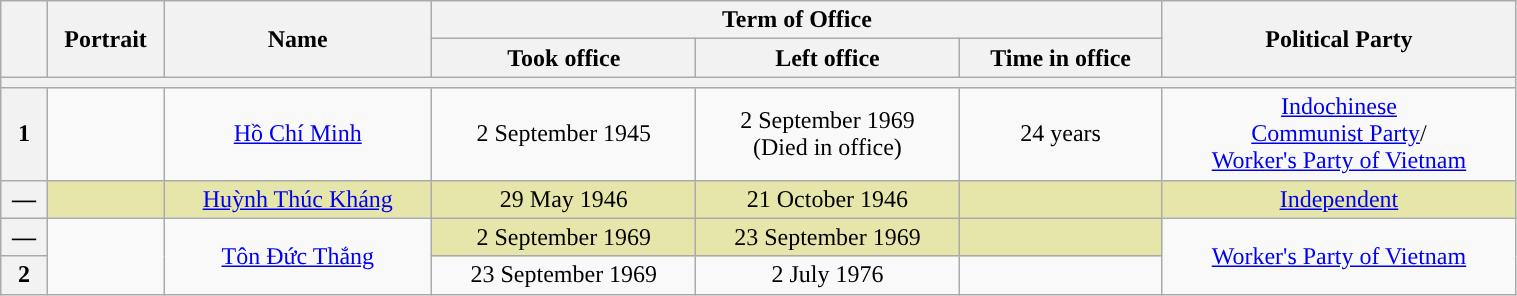<table class="wikitable" style="text-align:center; border:1px #aaf solid; width:80%;">
<tr>
<th rowspan="2"></th>
<th rowspan="2" style="width:70px;">Portrait</th>
<th rowspan="2">Name<br></th>
<th colspan="3">Term of Office</th>
<th rowspan="2">Political Party</th>
</tr>
<tr>
<th>Took office</th>
<th>Left office</th>
<th>Time in office</th>
</tr>
<tr>
<th colspan="7"></th>
</tr>
<tr>
<th style="background:">1</th>
<td></td>
<td><a href='#'>Hồ Chí Minh</a><br></td>
<td>2 September 1945</td>
<td>2 September 1969<br>(Died in office)</td>
<td>24 years</td>
<td><a href='#'>Indochinese<br>Communist Party</a>/<br><a href='#'>Worker's Party of Vietnam</a></td>
</tr>
<tr style="background:#e6e6aa;"|>
<th style="background:">—</th>
<td></td>
<td><a href='#'>Huỳnh Thúc Kháng</a><br></td>
<td>29 May 1946</td>
<td>21 October 1946</td>
<td></td>
<td><a href='#'>Independent</a></td>
</tr>
<tr>
<th style="background:">—</th>
<td rowspan="2"></td>
<td rowspan="2"><a href='#'>Tôn Đức Thắng</a><br></td>
<td style="background:#e6e6aa;">2 September 1969</td>
<td style="background:#e6e6aa;">23 September 1969</td>
<td style="background:#e6e6aa;"></td>
<td rowspan="2"><a href='#'>Worker's Party of Vietnam</a></td>
</tr>
<tr>
<th style="background:">2</th>
<td>23 September 1969</td>
<td>2 July 1976</td>
<td></td>
</tr>
</table>
